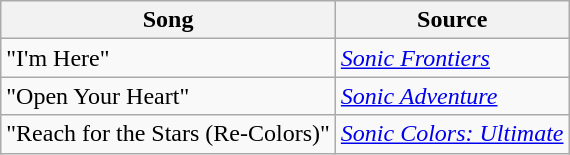<table class="wikitable sortable" style="border-collapse:collapse;">
<tr>
<th scope="col">Song</th>
<th scope="col">Source</th>
</tr>
<tr>
<td scope="row">"I'm Here"</td>
<td><em><a href='#'>Sonic Frontiers</a></em></td>
</tr>
<tr>
<td scope="row">"Open Your Heart"</td>
<td><em><a href='#'>Sonic Adventure</a></em></td>
</tr>
<tr>
<td scope="row">"Reach for the Stars (Re-Colors)"</td>
<td><em><a href='#'>Sonic Colors: Ultimate</a></td>
</tr>
</table>
